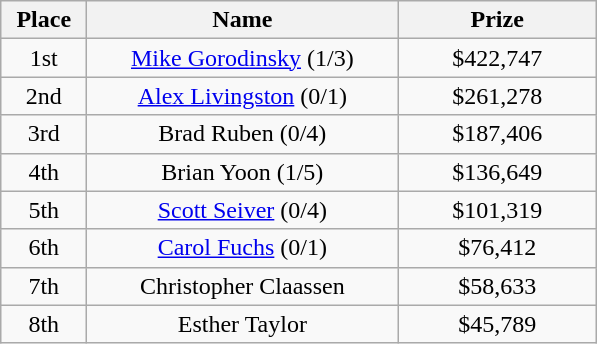<table class="wikitable">
<tr>
<th width="50">Place</th>
<th width="200">Name</th>
<th width="125">Prize</th>
</tr>
<tr>
<td align = "center">1st</td>
<td align = "center"> <a href='#'>Mike Gorodinsky</a> (1/3)</td>
<td align = "center">$422,747</td>
</tr>
<tr>
<td align = "center">2nd</td>
<td align = "center"> <a href='#'>Alex Livingston</a> (0/1)</td>
<td align = "center">$261,278</td>
</tr>
<tr>
<td align = "center">3rd</td>
<td align = "center"> Brad Ruben (0/4)</td>
<td align = "center">$187,406</td>
</tr>
<tr>
<td align = "center">4th</td>
<td align = "center"> Brian Yoon (1/5)</td>
<td align = "center">$136,649</td>
</tr>
<tr>
<td align = "center">5th</td>
<td align = "center"> <a href='#'>Scott Seiver</a> (0/4)</td>
<td align = "center">$101,319</td>
</tr>
<tr>
<td align = "center">6th</td>
<td align = "center"> <a href='#'>Carol Fuchs</a> (0/1)</td>
<td align = "center">$76,412</td>
</tr>
<tr>
<td align = "center">7th</td>
<td align = "center"> Christopher Claassen</td>
<td align = "center">$58,633</td>
</tr>
<tr>
<td align = "center">8th</td>
<td align = "center"> Esther Taylor</td>
<td align = "center">$45,789</td>
</tr>
</table>
